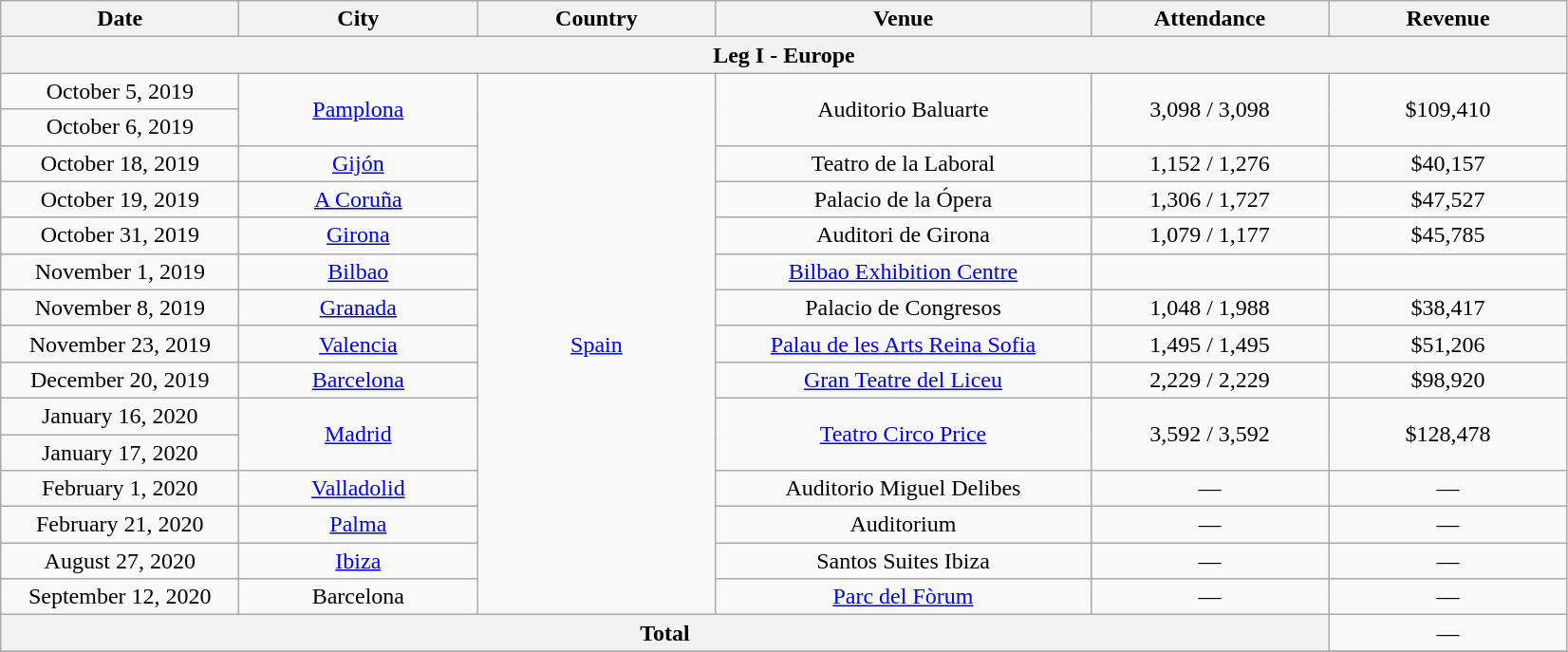<table class="wikitable plainrowheaders" style="text-align:center;">
<tr>
<th scope="col" style="width:10em;">Date</th>
<th scope="col" style="width:10em;">City</th>
<th scope="col" style="width:10em;">Country</th>
<th scope="col" style="width:16em;">Venue</th>
<th scope="col" style="width:10em;">Attendance</th>
<th scope="col" style="width:10em;">Revenue</th>
</tr>
<tr>
<th colspan="6">Leg I - Europe</th>
</tr>
<tr>
<td>October 5, 2019</td>
<td rowspan="2"><a href='#'>Pamplona</a></td>
<td rowspan="15"><a href='#'>Spain</a></td>
<td rowspan="2">Auditorio Baluarte</td>
<td rowspan="2">3,098 / 3,098</td>
<td rowspan="2">$109,410</td>
</tr>
<tr>
<td>October 6, 2019</td>
</tr>
<tr>
<td>October 18, 2019</td>
<td><a href='#'>Gijón</a></td>
<td>Teatro de la Laboral</td>
<td>1,152 / 1,276</td>
<td>$40,157</td>
</tr>
<tr>
<td>October 19, 2019</td>
<td><a href='#'>A Coruña</a></td>
<td>Palacio de la Ópera</td>
<td>1,306 / 1,727</td>
<td>$47,527</td>
</tr>
<tr>
<td>October 31, 2019</td>
<td><a href='#'>Girona</a></td>
<td>Auditori de Girona</td>
<td>1,079 / 1,177</td>
<td>$45,785</td>
</tr>
<tr>
<td>November 1, 2019</td>
<td><a href='#'>Bilbao</a></td>
<td><a href='#'>Bilbao Exhibition Centre</a></td>
<td></td>
<td></td>
</tr>
<tr>
<td>November 8, 2019</td>
<td><a href='#'>Granada</a></td>
<td>Palacio de Congresos</td>
<td>1,048 / 1,988</td>
<td>$38,417</td>
</tr>
<tr>
<td>November 23, 2019</td>
<td><a href='#'>Valencia</a></td>
<td><a href='#'>Palau de les Arts Reina Sofia</a></td>
<td>1,495 / 1,495</td>
<td>$51,206</td>
</tr>
<tr>
<td>December 20, 2019</td>
<td><a href='#'>Barcelona</a></td>
<td><a href='#'>Gran Teatre del Liceu</a></td>
<td>2,229 / 2,229</td>
<td>$98,920</td>
</tr>
<tr>
<td>January 16, 2020</td>
<td rowspan="2"><a href='#'>Madrid</a></td>
<td rowspan="2"><a href='#'>Teatro Circo Price</a></td>
<td rowspan="2">3,592 / 3,592</td>
<td rowspan="2">$128,478</td>
</tr>
<tr>
<td>January 17, 2020</td>
</tr>
<tr>
<td>February 1, 2020</td>
<td><a href='#'>Valladolid</a></td>
<td>Auditorio Miguel Delibes</td>
<td>—</td>
<td>—</td>
</tr>
<tr>
<td>February 21, 2020</td>
<td><a href='#'>Palma</a></td>
<td>Auditorium</td>
<td>—</td>
<td>—</td>
</tr>
<tr>
<td>August 27, 2020</td>
<td><a href='#'>Ibiza</a></td>
<td>Santos Suites Ibiza</td>
<td>—</td>
<td>—</td>
</tr>
<tr>
<td>September 12, 2020</td>
<td>Barcelona</td>
<td><a href='#'>Parc del Fòrum</a></td>
<td>—</td>
<td>—</td>
</tr>
<tr>
<th colspan="5">Total</th>
<td>—</td>
</tr>
<tr>
</tr>
</table>
